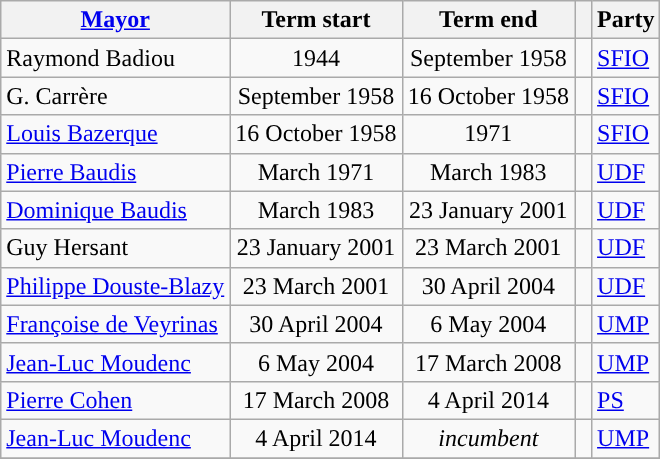<table class="wikitable">
<tr>
<th><a href='#'>Mayor</a></th>
<th>Term start</th>
<th>Term end</th>
<th class=unsortable> </th>
<th>Party</th>
</tr>
<tr>
<td>Raymond Badiou</td>
<td align=center>1944</td>
<td align=center>September 1958</td>
<td style="color:inherit;background:"></td>
<td><a href='#'>SFIO</a></td>
</tr>
<tr>
<td>G. Carrère</td>
<td align=center>September 1958</td>
<td align=center>16 October 1958</td>
<td style="color:inherit;background:"></td>
<td><a href='#'>SFIO</a></td>
</tr>
<tr>
<td><a href='#'>Louis Bazerque</a></td>
<td align=center>16 October 1958</td>
<td align=center>1971</td>
<td style="color:inherit;background:"></td>
<td><a href='#'>SFIO</a></td>
</tr>
<tr>
<td><a href='#'>Pierre Baudis</a></td>
<td align=center>March 1971</td>
<td align=center>March 1983</td>
<td style="color:inherit;background:"></td>
<td><a href='#'>UDF</a></td>
</tr>
<tr>
<td><a href='#'>Dominique Baudis</a></td>
<td align=center>March 1983</td>
<td align=center>23 January 2001</td>
<td style="color:inherit;background:"></td>
<td><a href='#'>UDF</a></td>
</tr>
<tr>
<td>Guy Hersant</td>
<td align=center>23 January 2001</td>
<td align=center>23 March 2001</td>
<td style="color:inherit;background:"></td>
<td><a href='#'>UDF</a></td>
</tr>
<tr>
<td><a href='#'>Philippe Douste-Blazy</a></td>
<td align=center>23 March 2001</td>
<td align=center>30 April 2004</td>
<td style="color:inherit;background:"></td>
<td><a href='#'>UDF</a></td>
</tr>
<tr>
<td><a href='#'>Françoise de Veyrinas</a></td>
<td align=center>30 April 2004</td>
<td align=center>6 May 2004</td>
<td style="color:inherit;background:"></td>
<td><a href='#'>UMP</a></td>
</tr>
<tr>
<td><a href='#'>Jean-Luc Moudenc</a></td>
<td align=center>6 May 2004</td>
<td align=center>17 March 2008</td>
<td style="color:inherit;background:"></td>
<td><a href='#'>UMP</a></td>
</tr>
<tr>
<td><a href='#'>Pierre Cohen</a></td>
<td align=center>17 March 2008</td>
<td align=center>4 April 2014</td>
<td style="color:inherit;background:"></td>
<td><a href='#'>PS</a></td>
</tr>
<tr>
<td><a href='#'>Jean-Luc Moudenc</a></td>
<td align=center>4 April 2014</td>
<td align=center><em>incumbent</em></td>
<td style="color:inherit;background:"></td>
<td><a href='#'>UMP</a></td>
</tr>
<tr>
</tr>
</table>
